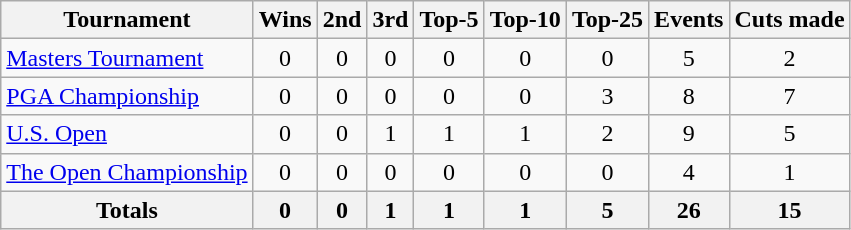<table class=wikitable style=text-align:center>
<tr>
<th>Tournament</th>
<th>Wins</th>
<th>2nd</th>
<th>3rd</th>
<th>Top-5</th>
<th>Top-10</th>
<th>Top-25</th>
<th>Events</th>
<th>Cuts made</th>
</tr>
<tr>
<td align=left><a href='#'>Masters Tournament</a></td>
<td>0</td>
<td>0</td>
<td>0</td>
<td>0</td>
<td>0</td>
<td>0</td>
<td>5</td>
<td>2</td>
</tr>
<tr>
<td align=left><a href='#'>PGA Championship</a></td>
<td>0</td>
<td>0</td>
<td>0</td>
<td>0</td>
<td>0</td>
<td>3</td>
<td>8</td>
<td>7</td>
</tr>
<tr>
<td align=left><a href='#'>U.S. Open</a></td>
<td>0</td>
<td>0</td>
<td>1</td>
<td>1</td>
<td>1</td>
<td>2</td>
<td>9</td>
<td>5</td>
</tr>
<tr>
<td align=left><a href='#'>The Open Championship</a></td>
<td>0</td>
<td>0</td>
<td>0</td>
<td>0</td>
<td>0</td>
<td>0</td>
<td>4</td>
<td>1</td>
</tr>
<tr>
<th>Totals</th>
<th>0</th>
<th>0</th>
<th>1</th>
<th>1</th>
<th>1</th>
<th>5</th>
<th>26</th>
<th>15</th>
</tr>
</table>
